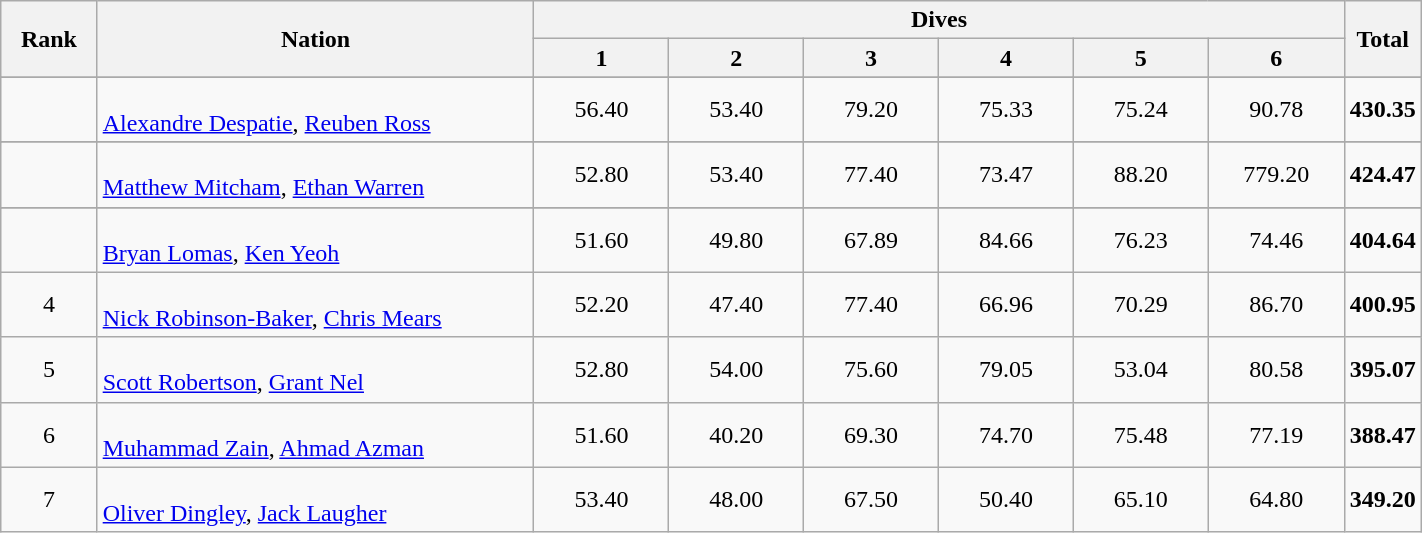<table class="wikitable" width="75%">
<tr>
<th rowspan="2" width="7%">Rank</th>
<th rowspan="2" width="33%">Nation</th>
<th colspan="6">Dives</th>
<th rowspan="2" width="10%">Total</th>
</tr>
<tr>
<th width="10%">1</th>
<th width="10%">2</th>
<th width="10%">3</th>
<th width="10%">4</th>
<th width="10%">5</th>
<th width="10%">6</th>
</tr>
<tr>
</tr>
<tr>
<td align="center"></td>
<td><br><a href='#'>Alexandre Despatie</a>, <a href='#'>Reuben Ross</a></td>
<td align="center">56.40</td>
<td align="center">53.40</td>
<td align="center">79.20</td>
<td align="center">75.33</td>
<td align="center">75.24</td>
<td align="center">90.78</td>
<td align="center"><strong>430.35</strong></td>
</tr>
<tr>
</tr>
<tr>
<td align="center"></td>
<td><br><a href='#'>Matthew Mitcham</a>, <a href='#'>Ethan Warren</a></td>
<td align="center">52.80</td>
<td align="center">53.40</td>
<td align="center">77.40</td>
<td align="center">73.47</td>
<td align="center">88.20</td>
<td align="center">779.20</td>
<td align="center"><strong>424.47</strong></td>
</tr>
<tr>
</tr>
<tr>
<td align="center"></td>
<td><br><a href='#'>Bryan Lomas</a>, <a href='#'>Ken Yeoh</a></td>
<td align="center">51.60</td>
<td align="center">49.80</td>
<td align="center">67.89</td>
<td align="center">84.66</td>
<td align="center">76.23</td>
<td align="center">74.46</td>
<td align="center"><strong>404.64</strong></td>
</tr>
<tr>
<td align="center">4</td>
<td><br><a href='#'>Nick Robinson-Baker</a>, <a href='#'>Chris Mears</a></td>
<td align="center">52.20</td>
<td align="center">47.40</td>
<td align="center">77.40</td>
<td align="center">66.96</td>
<td align="center">70.29</td>
<td align="center">86.70</td>
<td align="center"><strong>400.95</strong></td>
</tr>
<tr>
<td align="center">5</td>
<td><br><a href='#'>Scott Robertson</a>, <a href='#'>Grant Nel</a></td>
<td align="center">52.80</td>
<td align="center">54.00</td>
<td align="center">75.60</td>
<td align="center">79.05</td>
<td align="center">53.04</td>
<td align="center">80.58</td>
<td align="center"><strong>395.07</strong></td>
</tr>
<tr>
<td align="center">6</td>
<td><br><a href='#'>Muhammad Zain</a>, <a href='#'>Ahmad Azman</a></td>
<td align="center">51.60</td>
<td align="center">40.20</td>
<td align="center">69.30</td>
<td align="center">74.70</td>
<td align="center">75.48</td>
<td align="center">77.19</td>
<td align="center"><strong>388.47</strong></td>
</tr>
<tr>
<td align="center">7</td>
<td><br><a href='#'>Oliver Dingley</a>, <a href='#'>Jack Laugher</a></td>
<td align="center">53.40</td>
<td align="center">48.00</td>
<td align="center">67.50</td>
<td align="center">50.40</td>
<td align="center">65.10</td>
<td align="center">64.80</td>
<td align="center"><strong>349.20</strong></td>
</tr>
</table>
